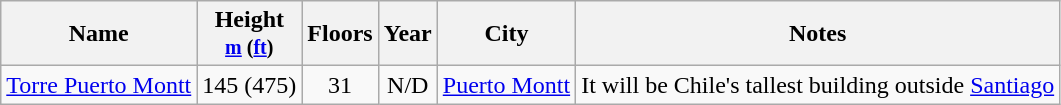<table class="wikitable sortable">
<tr>
<th>Name</th>
<th>Height<br><small><a href='#'>m</a> (<a href='#'>ft</a>)</small></th>
<th>Floors</th>
<th>Year</th>
<th>City</th>
<th>Notes</th>
</tr>
<tr>
<td><a href='#'>Torre Puerto Montt</a></td>
<td align=center>145 (475)</td>
<td align=center>31</td>
<td align=center>N/D</td>
<td><a href='#'>Puerto Montt</a></td>
<td>It will be Chile's tallest building outside <a href='#'>Santiago</a></td>
</tr>
</table>
